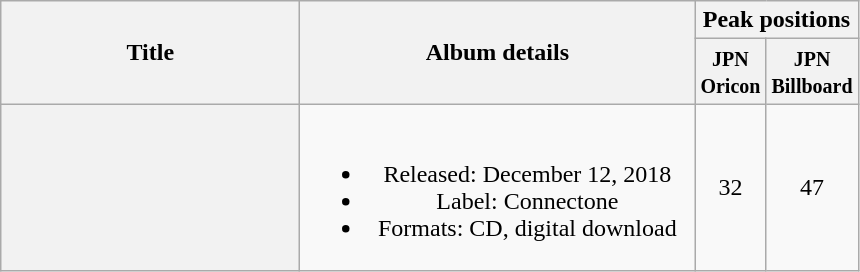<table class="wikitable plainrowheaders" style="text-align:center;">
<tr>
<th style="width:12em;" rowspan="2">Title</th>
<th style="width:16em;" rowspan="2">Album details</th>
<th colspan="2">Peak positions</th>
</tr>
<tr>
<th style="width:2.5em;"><small>JPN<br>Oricon</small><br></th>
<th style="width:2.5em;"><small>JPN<br>Billboard</small><br></th>
</tr>
<tr>
<th scope="row"></th>
<td><br><ul><li>Released: December 12, 2018</li><li>Label: Connectone</li><li>Formats: CD, digital download</li></ul></td>
<td>32</td>
<td>47</td>
</tr>
</table>
